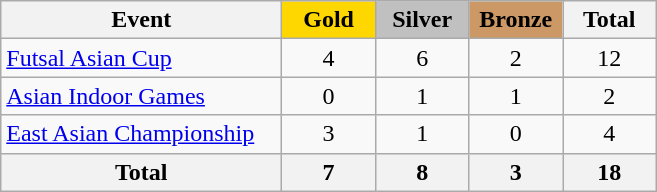<table class="wikitable sortable" style="text-align:center;">
<tr>
<th width=180>Event</th>
<th scope="col" style="background:gold; width:55px;">Gold</th>
<th scope="col" style="background:silver; width:55px;">Silver</th>
<th scope="col" style="background:#cc9966; width:55px;">Bronze</th>
<th width=55>Total</th>
</tr>
<tr>
<td align=left><a href='#'>Futsal Asian Cup</a></td>
<td>4</td>
<td>6</td>
<td>2</td>
<td>12</td>
</tr>
<tr>
<td align=left><a href='#'>Asian Indoor Games</a></td>
<td>0</td>
<td>1</td>
<td>1</td>
<td>2</td>
</tr>
<tr>
<td align=left><a href='#'>East Asian Championship</a></td>
<td>3</td>
<td>1</td>
<td>0</td>
<td>4</td>
</tr>
<tr>
<th>Total</th>
<th>7</th>
<th>8</th>
<th>3</th>
<th>18</th>
</tr>
</table>
